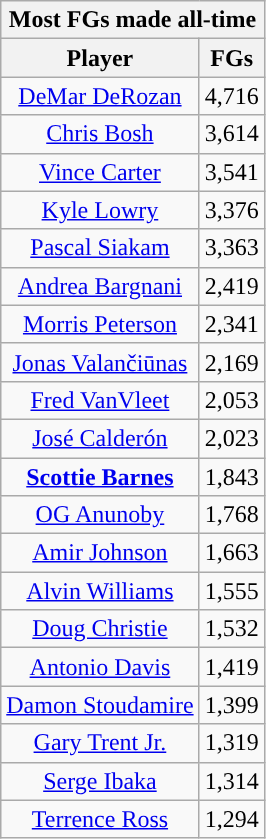<table class="wikitable sortable" style="text-align:center">
<tr>
<th colspan="2">Most FGs made all-time</th>
</tr>
<tr>
<th>Player</th>
<th>FGs</th>
</tr>
<tr>
<td><a href='#'>DeMar DeRozan</a></td>
<td>4,716</td>
</tr>
<tr>
<td><a href='#'>Chris Bosh</a></td>
<td>3,614</td>
</tr>
<tr>
<td><a href='#'>Vince Carter</a></td>
<td>3,541</td>
</tr>
<tr>
<td><a href='#'>Kyle Lowry</a></td>
<td>3,376</td>
</tr>
<tr>
<td><a href='#'>Pascal Siakam</a></td>
<td>3,363</td>
</tr>
<tr>
<td><a href='#'>Andrea Bargnani</a></td>
<td>2,419</td>
</tr>
<tr>
<td><a href='#'>Morris Peterson</a></td>
<td>2,341</td>
</tr>
<tr>
<td><a href='#'>Jonas Valančiūnas</a></td>
<td>2,169</td>
</tr>
<tr>
<td><a href='#'>Fred VanVleet</a></td>
<td>2,053</td>
</tr>
<tr>
<td><a href='#'>José Calderón</a></td>
<td>2,023</td>
</tr>
<tr>
<td><strong><a href='#'>Scottie Barnes</a></strong></td>
<td>1,843</td>
</tr>
<tr>
<td><a href='#'>OG Anunoby</a></td>
<td>1,768</td>
</tr>
<tr>
<td><a href='#'>Amir Johnson</a></td>
<td>1,663</td>
</tr>
<tr>
<td><a href='#'>Alvin Williams</a></td>
<td>1,555</td>
</tr>
<tr>
<td><a href='#'>Doug Christie</a></td>
<td>1,532</td>
</tr>
<tr>
<td><a href='#'>Antonio Davis</a></td>
<td>1,419</td>
</tr>
<tr>
<td><a href='#'>Damon Stoudamire</a></td>
<td>1,399</td>
</tr>
<tr>
<td><a href='#'>Gary Trent Jr.</a></td>
<td>1,319</td>
</tr>
<tr>
<td><a href='#'>Serge Ibaka</a></td>
<td>1,314</td>
</tr>
<tr>
<td><a href='#'>Terrence Ross</a></td>
<td>1,294</td>
</tr>
</table>
